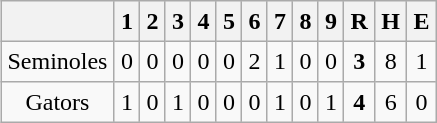<table align = right border="2" cellpadding="4" cellspacing="0" style="margin: 1em 1em 1em 1em; background: #F9F9F9; border: 1px #aaa solid; border-collapse: collapse;">
<tr align=center style="background: #F2F2F2;">
<th></th>
<th>1</th>
<th>2</th>
<th>3</th>
<th>4</th>
<th>5</th>
<th>6</th>
<th>7</th>
<th>8</th>
<th>9</th>
<th>R</th>
<th>H</th>
<th>E</th>
</tr>
<tr align=center>
<td>Seminoles</td>
<td>0</td>
<td>0</td>
<td>0</td>
<td>0</td>
<td>0</td>
<td>2</td>
<td>1</td>
<td>0</td>
<td>0</td>
<td><strong>3</strong></td>
<td>8</td>
<td>1</td>
</tr>
<tr align=center>
<td>Gators</td>
<td>1</td>
<td>0</td>
<td>1</td>
<td>0</td>
<td>0</td>
<td>0</td>
<td>1</td>
<td>0</td>
<td>1</td>
<td><strong>4</strong></td>
<td>6</td>
<td>0</td>
</tr>
</table>
